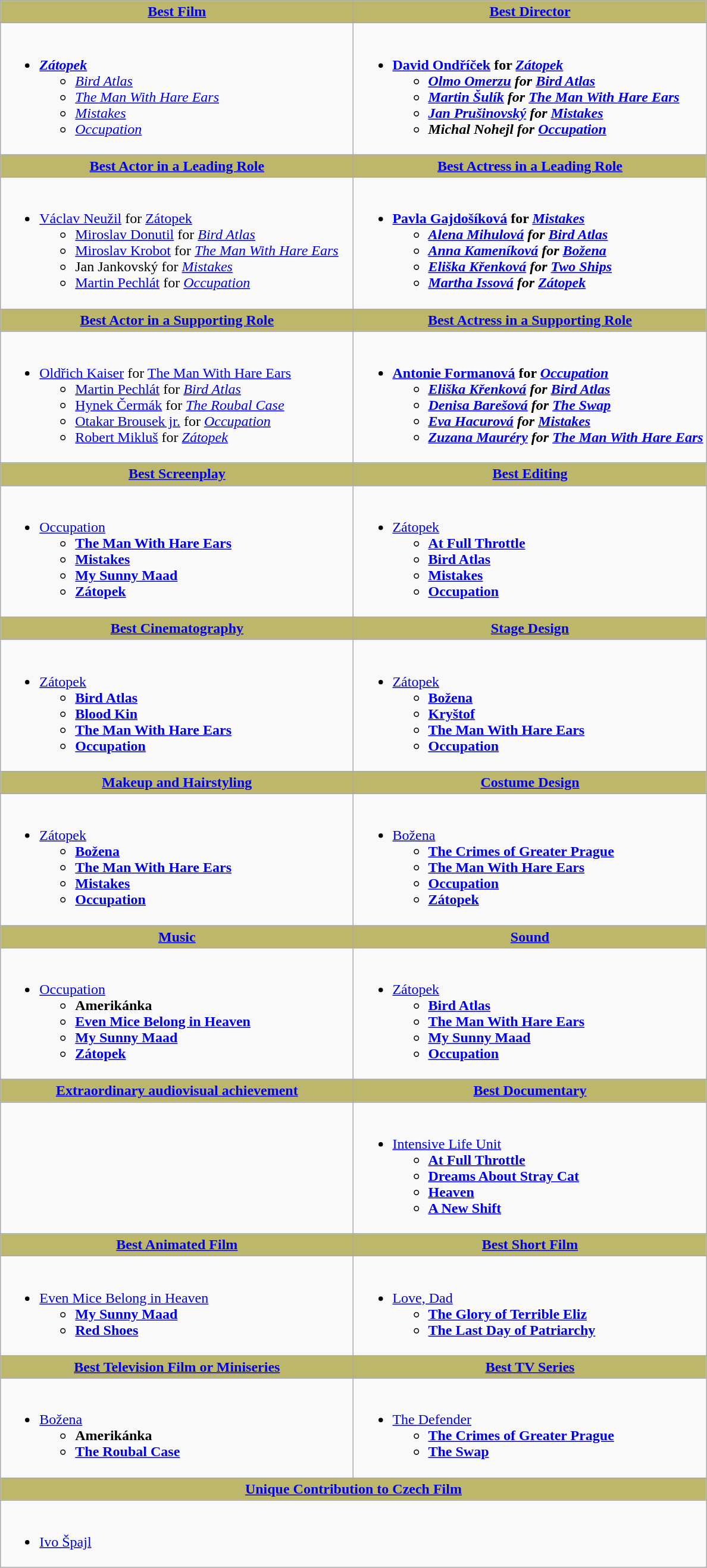<table class=wikitable>
<tr>
<th style="background:#BDB76B; width: 50%"><a href='#'>Best Film</a></th>
<th style="background:#BDB76B; width: 50%"><a href='#'>Best Director</a></th>
</tr>
<tr>
<td valign="top"><br><ul><li><strong><em><a href='#'>Zátopek</a></em></strong><ul><li><em><a href='#'>Bird Atlas</a></em></li><li><em><a href='#'>The Man With Hare Ears</a></em></li><li><em><a href='#'>Mistakes</a></em></li><li><em><a href='#'>Occupation</a></em></li></ul></li></ul></td>
<td valign="top"><br><ul><li><strong><a href='#'>David Ondříček</a> for <em><a href='#'>Zátopek</a><strong><em><ul><li><a href='#'>Olmo Omerzu</a> for </em><a href='#'>Bird Atlas</a><em></li><li><a href='#'>Martin Šulík</a> for </em><a href='#'>The Man With Hare Ears</a><em></li><li><a href='#'>Jan Prušinovský</a> for </em><a href='#'>Mistakes</a><em></li><li>Michal Nohejl for </em><a href='#'>Occupation</a><em></li></ul></li></ul></td>
</tr>
<tr>
<th style="background:#BDB76B;"><a href='#'>Best Actor in a Leading Role</a></th>
<th style="background:#BDB76B;"><a href='#'>Best Actress in a Leading Role</a></th>
</tr>
<tr>
<td valign="top"><br><ul><li></strong><a href='#'>Václav Neužil</a> for </em><a href='#'>Zátopek</a></em></strong><ul><li><a href='#'>Miroslav Donutil</a> for <em><a href='#'>Bird Atlas</a></em></li><li><a href='#'>Miroslav Krobot</a> for <em><a href='#'>The Man With Hare Ears</a></em></li><li>Jan Jankovský for <em><a href='#'>Mistakes</a></em></li><li><a href='#'>Martin Pechlát</a> for <em><a href='#'>Occupation</a></em></li></ul></li></ul></td>
<td valign="top"><br><ul><li><strong><a href='#'>Pavla Gajdošíková</a> for <em><a href='#'>Mistakes</a><strong><em><ul><li><a href='#'>Alena Mihulová</a> for </em><a href='#'>Bird Atlas</a><em></li><li><a href='#'>Anna Kameníková</a> for </em><a href='#'>Božena</a><em></li><li><a href='#'>Eliška Křenková</a> for </em><a href='#'>Two Ships</a><em></li><li><a href='#'>Martha Issová</a> for </em><a href='#'>Zátopek</a><em></li></ul></li></ul></td>
</tr>
<tr>
<th style="background:#BDB76B;"><a href='#'>Best Actor in a Supporting Role</a></th>
<th style="background:#BDB76B;"><a href='#'>Best Actress in a Supporting Role</a></th>
</tr>
<tr>
<td valign="top"><br><ul><li></strong><a href='#'>Oldřich Kaiser</a> for </em><a href='#'>The Man With Hare Ears</a></em></strong><ul><li><a href='#'>Martin Pechlát</a> for <em><a href='#'>Bird Atlas</a></em></li><li><a href='#'>Hynek Čermák</a> for <em><a href='#'>The Roubal Case</a></em></li><li><a href='#'>Otakar Brousek jr.</a> for <em><a href='#'>Occupation</a></em></li><li><a href='#'>Robert Mikluš</a> for <em><a href='#'>Zátopek</a></em></li></ul></li></ul></td>
<td valign="top"><br><ul><li><strong><a href='#'>Antonie Formanová</a> for <em><a href='#'>Occupation</a><strong><em><ul><li><a href='#'>Eliška Křenková</a> for </em><a href='#'>Bird Atlas</a><em></li><li><a href='#'>Denisa Barešová</a> for </em><a href='#'>The Swap</a><em></li><li><a href='#'>Eva Hacurová</a> for </em><a href='#'>Mistakes</a><em></li><li><a href='#'>Zuzana Mauréry</a> for </em><a href='#'>The Man With Hare Ears</a><em></li></ul></li></ul></td>
</tr>
<tr>
<th style="background:#BDB76B;"><a href='#'>Best Screenplay</a></th>
<th style="background:#BDB76B;"><a href='#'>Best Editing</a></th>
</tr>
<tr>
<td valign="top"><br><ul><li></em></strong><a href='#'>Occupation</a><strong><em><ul><li></em><a href='#'>The Man With Hare Ears</a><em></li><li></em><a href='#'>Mistakes</a><em></li><li></em><a href='#'>My Sunny Maad</a><em></li><li></em><a href='#'>Zátopek</a><em></li></ul></li></ul></td>
<td valign="top"><br><ul><li></em></strong><a href='#'>Zátopek</a><strong><em><ul><li></em><a href='#'>At Full Throttle</a><em></li><li></em><a href='#'>Bird Atlas</a><em></li><li></em><a href='#'>Mistakes</a><em></li><li></em><a href='#'>Occupation</a><em></li></ul></li></ul></td>
</tr>
<tr>
<th style="background:#BDB76B;"><a href='#'>Best Cinematography</a></th>
<th style="background:#BDB76B;"><a href='#'>Stage Design</a></th>
</tr>
<tr>
<td valign="top"><br><ul><li></em></strong><a href='#'>Zátopek</a><strong><em><ul><li></em><a href='#'>Bird Atlas</a><em></li><li></em><a href='#'>Blood Kin</a><em></li><li></em><a href='#'>The Man With Hare Ears</a><em></li><li></em><a href='#'>Occupation</a><em></li></ul></li></ul></td>
<td valign="top"><br><ul><li></em></strong><a href='#'>Zátopek</a><strong><em><ul><li></em><a href='#'>Božena</a><em></li><li></em><a href='#'>Kryštof</a><em></li><li></em><a href='#'>The Man With Hare Ears</a><em></li><li></em><a href='#'>Occupation</a><em></li></ul></li></ul></td>
</tr>
<tr>
<th style="background:#BDB76B;"><a href='#'>Makeup and Hairstyling</a></th>
<th style="background:#BDB76B;"><a href='#'>Costume Design</a></th>
</tr>
<tr>
<td valign="top"><br><ul><li></em></strong><a href='#'>Zátopek</a><strong><em><ul><li></em><a href='#'>Božena</a><em></li><li></em><a href='#'>The Man With Hare Ears</a><em></li><li></em><a href='#'>Mistakes</a><em></li><li></em><a href='#'>Occupation</a><em></li></ul></li></ul></td>
<td valign="top"><br><ul><li></em></strong><a href='#'>Božena</a><strong><em><ul><li></em><a href='#'>The Crimes of Greater Prague</a><em></li><li></em><a href='#'>The Man With Hare Ears</a><em></li><li></em><a href='#'>Occupation</a><em></li><li></em><a href='#'>Zátopek</a><em></li></ul></li></ul></td>
</tr>
<tr>
<th style="background:#BDB76B;"><a href='#'>Music</a></th>
<th style="background:#BDB76B;"><a href='#'>Sound</a></th>
</tr>
<tr>
<td valign="top"><br><ul><li></em></strong><a href='#'>Occupation</a><strong><em><ul><li></em>Amerikánka<em></li><li></em><a href='#'>Even Mice Belong in Heaven</a><em></li><li></em><a href='#'>My Sunny Maad</a><em></li><li></em><a href='#'>Zátopek</a><em></li></ul></li></ul></td>
<td valign="top"><br><ul><li></em></strong><a href='#'>Zátopek</a><strong><em><ul><li></em><a href='#'>Bird Atlas</a><em></li><li></em><a href='#'>The Man With Hare Ears</a><em></li><li></em><a href='#'>My Sunny Maad</a><em></li><li></em><a href='#'>Occupation</a><em></li></ul></li></ul></td>
</tr>
<tr>
<th style="background:#BDB76B;"><a href='#'>Extraordinary audiovisual achievement</a></th>
<th style="background:#BDB76B;"><a href='#'>Best Documentary</a></th>
</tr>
<tr>
<td valign="top"></td>
<td valign="top"><br><ul><li></em></strong><a href='#'>Intensive Life Unit</a><strong><em><ul><li></em><a href='#'>At Full Throttle</a><em></li><li></em><a href='#'>Dreams About Stray Cat</a><em></li><li></em><a href='#'>Heaven</a><em></li><li></em><a href='#'>A New Shift</a><em></li></ul></li></ul></td>
</tr>
<tr>
<th style="background:#BDB76B;"><a href='#'>Best Animated Film</a></th>
<th style="background:#BDB76B;"><a href='#'>Best Short Film</a></th>
</tr>
<tr>
<td valign="top"><br><ul><li></em></strong><a href='#'>Even Mice Belong in Heaven</a><strong><em><ul><li></em><a href='#'>My Sunny Maad</a><em></li><li></em><a href='#'>Red Shoes</a><em></li></ul></li></ul></td>
<td valign="top"><br><ul><li></em></strong><a href='#'>Love, Dad</a><strong><em><ul><li></em><a href='#'>The Glory of Terrible Eliz</a><em></li><li></em><a href='#'>The Last Day of Patriarchy</a><em></li></ul></li></ul></td>
</tr>
<tr>
<th style="background:#BDB76B;"><a href='#'>Best Television Film or Miniseries</a></th>
<th style="background:#BDB76B;"><a href='#'>Best TV Series</a></th>
</tr>
<tr>
<td valign="top"><br><ul><li></em></strong><a href='#'>Božena</a><strong><em><ul><li></em>Amerikánka<em></li><li></em><a href='#'>The Roubal Case</a><em></li></ul></li></ul></td>
<td valign="top"><br><ul><li></em></strong><a href='#'>The Defender</a><strong><em><ul><li></em><a href='#'>The Crimes of Greater Prague</a><em></li><li></em><a href='#'>The Swap</a><em></li></ul></li></ul></td>
</tr>
<tr>
<th style="background:#BDB76B;" colspan="2"><a href='#'>Unique Contribution to Czech Film</a></th>
</tr>
<tr>
<td colspan="2"><br><ul><li></strong><a href='#'>Ivo Špajl</a><strong></li></ul></td>
</tr>
</table>
